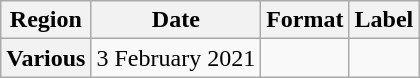<table class="wikitable plainrowheaders">
<tr>
<th scope="col">Region</th>
<th scope="col">Date</th>
<th scope="col">Format</th>
<th scope="col">Label</th>
</tr>
<tr>
<th scope="row">Various</th>
<td>3 February 2021</td>
<td></td>
<td></td>
</tr>
</table>
